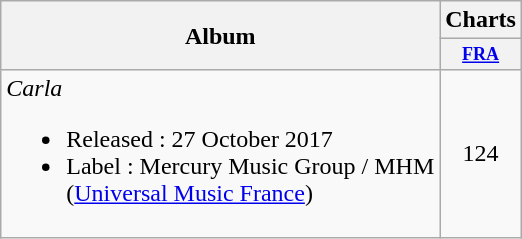<table class="wikitable">
<tr>
<th rowspan="2">Album</th>
<th colspan="1">Charts</th>
</tr>
<tr>
<th style="width:3em;font-size:75%"><a href='#'>FRA</a></th>
</tr>
<tr>
<td><em>Carla</em><br><ul><li>Released : 27 October 2017</li><li>Label : Mercury Music Group / MHM<br>(<a href='#'>Universal Music France</a>)</li></ul></td>
<td align="center">124</td>
</tr>
</table>
